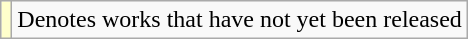<table class="wikitable">
<tr>
<td style="background:#FFFFCC;"></td>
<td>Denotes works that have not yet been released</td>
</tr>
</table>
